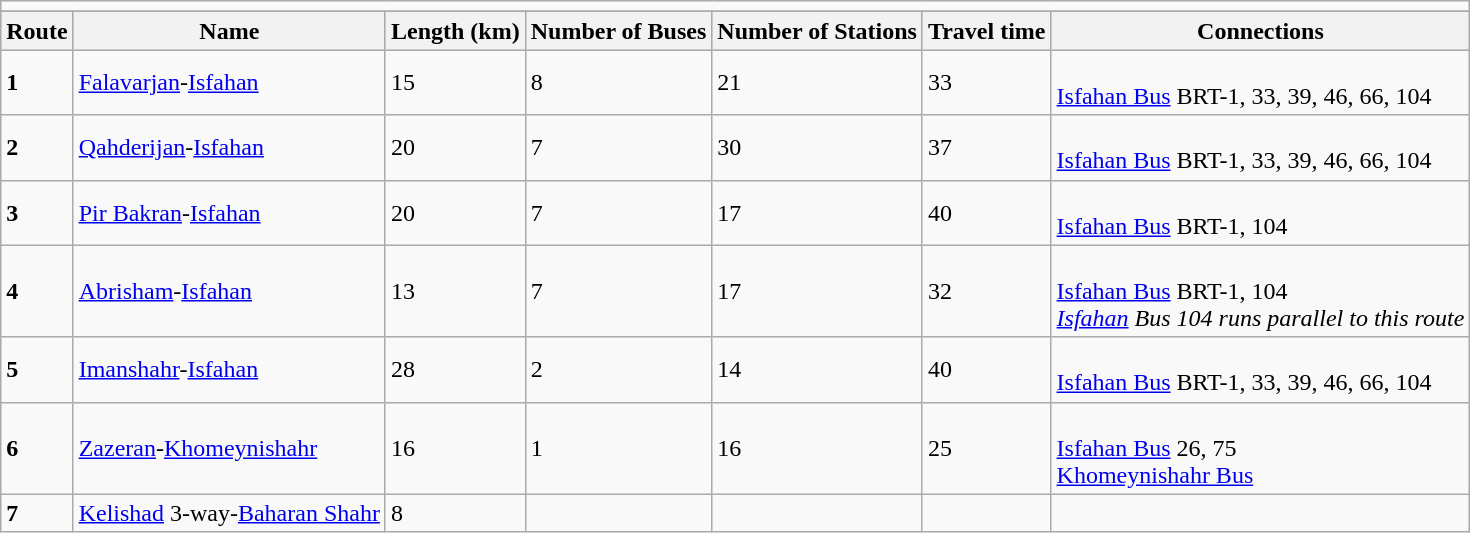<table class="wikitable sortable">
<tr>
<td colspan="7"></td>
</tr>
<tr>
</tr>
<tr bgcolor=#ACE1AF>
<th>Route</th>
<th>Name</th>
<th>Length (km)</th>
<th>Number of Buses</th>
<th>Number of Stations</th>
<th>Travel time</th>
<th>Connections</th>
</tr>
<tr>
<td><strong>1</strong></td>
<td><a href='#'>Falavarjan</a>-<a href='#'>Isfahan</a></td>
<td>15</td>
<td>8</td>
<td>21</td>
<td>33</td>
<td><br><a href='#'>Isfahan Bus</a> BRT-1, 33, 39, 46, 66, 104</td>
</tr>
<tr>
<td><strong>2</strong></td>
<td><a href='#'>Qahderijan</a>-<a href='#'>Isfahan</a></td>
<td>20</td>
<td>7</td>
<td>30</td>
<td>37</td>
<td><br><a href='#'>Isfahan Bus</a> BRT-1, 33, 39, 46, 66, 104</td>
</tr>
<tr>
<td><strong>3</strong></td>
<td><a href='#'>Pir Bakran</a>-<a href='#'>Isfahan</a></td>
<td>20</td>
<td>7</td>
<td>17</td>
<td>40</td>
<td><br><a href='#'>Isfahan Bus</a> BRT-1, 104</td>
</tr>
<tr>
<td><strong>4</strong></td>
<td><a href='#'>Abrisham</a>-<a href='#'>Isfahan</a></td>
<td>13</td>
<td>7</td>
<td>17</td>
<td>32</td>
<td><br><a href='#'>Isfahan Bus</a> BRT-1, 104<br><em><a href='#'>Isfahan</a> Bus 104 runs parallel to this route</em></td>
</tr>
<tr>
<td><strong>5</strong></td>
<td><a href='#'>Imanshahr</a>-<a href='#'>Isfahan</a></td>
<td>28</td>
<td>2</td>
<td>14</td>
<td>40</td>
<td><br><a href='#'>Isfahan Bus</a> BRT-1, 33, 39, 46, 66, 104</td>
</tr>
<tr>
<td><strong>6</strong></td>
<td><a href='#'>Zazeran</a>-<a href='#'>Khomeynishahr</a></td>
<td>16</td>
<td>1</td>
<td>16</td>
<td>25</td>
<td><br><a href='#'>Isfahan Bus</a> 26, 75<br><a href='#'>Khomeynishahr Bus</a></td>
</tr>
<tr>
<td><strong>7</strong></td>
<td><a href='#'>Kelishad</a> 3-way-<a href='#'>Baharan Shahr</a></td>
<td>8</td>
<td></td>
<td></td>
<td></td>
</tr>
</table>
